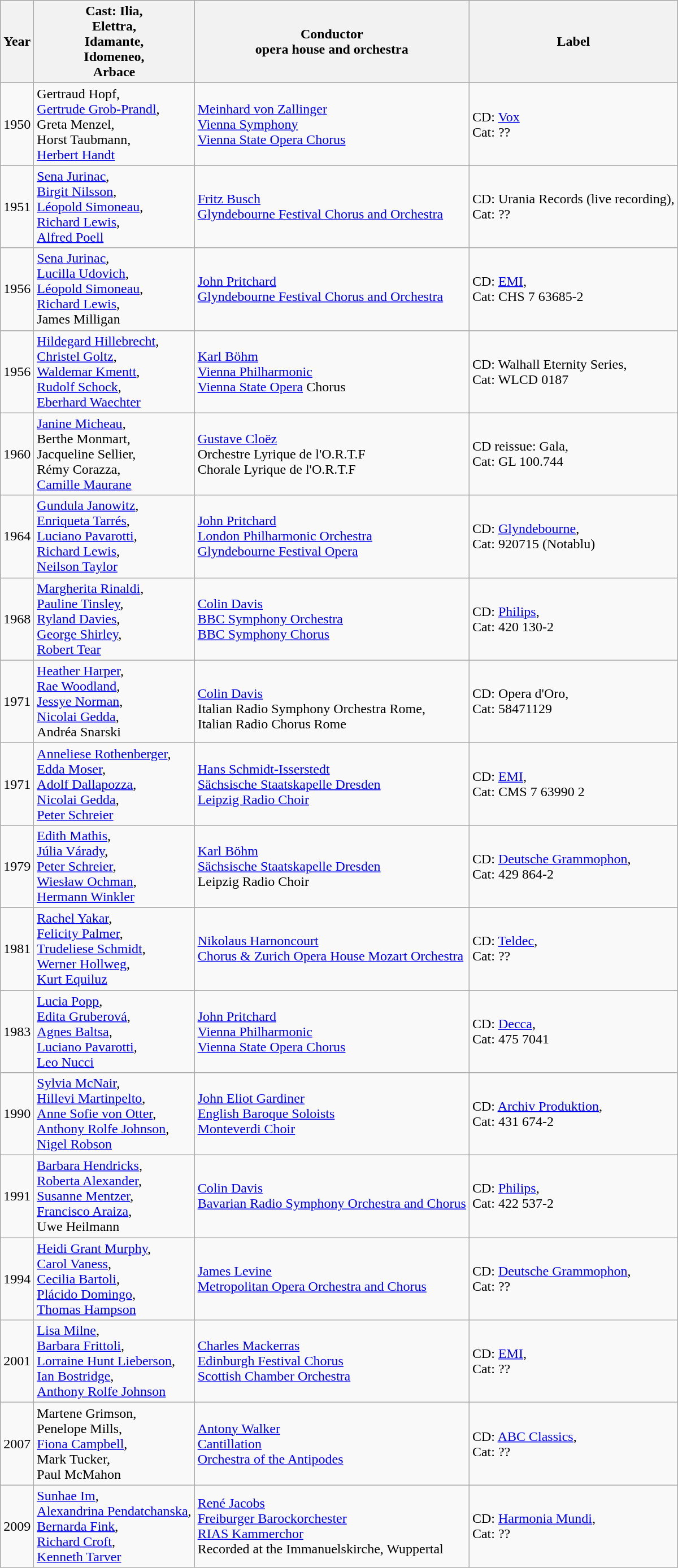<table class="wikitable">
<tr>
<th>Year</th>
<th>Cast: Ilia,<br>Elettra,<br>Idamante,<br>Idomeneo,<br>Arbace</th>
<th>Conductor<br>opera house and orchestra</th>
<th>Label</th>
</tr>
<tr>
<td>1950</td>
<td>Gertraud Hopf,<br><a href='#'>Gertrude Grob-Prandl</a>,<br>Greta Menzel,<br>Horst Taubmann,<br><a href='#'>Herbert Handt</a></td>
<td><a href='#'>Meinhard von Zallinger</a><br><a href='#'>Vienna Symphony</a><br><a href='#'>Vienna State Opera Chorus</a></td>
<td>CD: <a href='#'>Vox</a><br>Cat: ??</td>
</tr>
<tr>
<td>1951</td>
<td><a href='#'>Sena Jurinac</a>,<br><a href='#'>Birgit Nilsson</a>,<br><a href='#'>Léopold Simoneau</a>,<br><a href='#'>Richard Lewis</a>,<br><a href='#'>Alfred Poell</a></td>
<td><a href='#'>Fritz Busch</a><br><a href='#'>Glyndebourne Festival Chorus and Orchestra</a></td>
<td>CD: Urania Records (live recording),<br>Cat: ??</td>
</tr>
<tr>
<td>1956</td>
<td><a href='#'>Sena Jurinac</a>,<br><a href='#'>Lucilla Udovich</a>,<br><a href='#'>Léopold Simoneau</a>,<br><a href='#'>Richard Lewis</a>,<br>James Milligan</td>
<td><a href='#'>John Pritchard</a><br><a href='#'>Glyndebourne Festival Chorus and Orchestra</a></td>
<td>CD: <a href='#'>EMI</a>,<br>Cat: CHS 7 63685-2</td>
</tr>
<tr>
<td>1956</td>
<td><a href='#'>Hildegard Hillebrecht</a>,<br><a href='#'>Christel  Goltz</a>,<br><a href='#'>Waldemar Kmentt</a>,<br><a href='#'>Rudolf Schock</a>,<br><a href='#'>Eberhard Waechter</a></td>
<td><a href='#'>Karl Böhm</a><br><a href='#'>Vienna Philharmonic</a><br><a href='#'>Vienna State Opera</a> Chorus</td>
<td>CD: Walhall Eternity Series,<br>Cat: WLCD 0187</td>
</tr>
<tr>
<td>1960</td>
<td><a href='#'>Janine Micheau</a>,<br>Berthe Monmart,<br>Jacqueline Sellier,<br>Rémy Corazza,<br><a href='#'>Camille Maurane</a></td>
<td><a href='#'>Gustave Cloëz</a><br>Orchestre Lyrique de l'O.R.T.F<br>Chorale Lyrique de l'O.R.T.F</td>
<td>CD reissue: Gala,<br>Cat: GL 100.744</td>
</tr>
<tr>
<td>1964</td>
<td><a href='#'>Gundula Janowitz</a>,<br><a href='#'>Enriqueta Tarrés</a>,<br><a href='#'>Luciano Pavarotti</a>,<br><a href='#'>Richard Lewis</a>,<br><a href='#'>Neilson Taylor</a></td>
<td><a href='#'>John Pritchard</a><br><a href='#'>London Philharmonic Orchestra</a><br><a href='#'>Glyndebourne Festival Opera</a></td>
<td>CD: <a href='#'>Glyndebourne</a>,<br>Cat: 920715 (Notablu)</td>
</tr>
<tr>
<td>1968</td>
<td><a href='#'>Margherita Rinaldi</a>,<br><a href='#'>Pauline Tinsley</a>,<br><a href='#'>Ryland Davies</a>,<br><a href='#'>George Shirley</a>,<br><a href='#'>Robert Tear</a></td>
<td><a href='#'>Colin Davis</a><br><a href='#'>BBC Symphony Orchestra</a><br><a href='#'>BBC Symphony Chorus</a></td>
<td>CD: <a href='#'>Philips</a>,<br>Cat: 420 130-2</td>
</tr>
<tr>
<td>1971</td>
<td><a href='#'>Heather Harper</a>,<br><a href='#'>Rae Woodland</a>,<br><a href='#'>Jessye Norman</a>,<br><a href='#'>Nicolai Gedda</a>,<br>Andréa Snarski</td>
<td><br><a href='#'>Colin Davis</a><br>Italian Radio Symphony Orchestra Rome,<br>Italian Radio Chorus Rome</td>
<td>CD: Opera d'Oro,<br>Cat: 58471129</td>
</tr>
<tr ->
<td>1971</td>
<td><a href='#'>Anneliese Rothenberger</a>,<br><a href='#'>Edda Moser</a>,<br><a href='#'>Adolf Dallapozza</a>,<br><a href='#'>Nicolai Gedda</a>,<br><a href='#'>Peter Schreier</a></td>
<td><a href='#'>Hans Schmidt-Isserstedt</a><br><a href='#'>Sächsische Staatskapelle Dresden</a><br><a href='#'>Leipzig Radio Choir</a></td>
<td>CD: <a href='#'>EMI</a>,<br>Cat: CMS 7 63990 2</td>
</tr>
<tr>
<td>1979</td>
<td><a href='#'>Edith Mathis</a>,<br><a href='#'>Júlia Várady</a>,<br><a href='#'>Peter Schreier</a>,<br><a href='#'>Wiesław Ochman</a>,<br><a href='#'>Hermann Winkler</a></td>
<td><a href='#'>Karl Böhm</a><br><a href='#'>Sächsische Staatskapelle Dresden</a><br>Leipzig Radio Choir</td>
<td>CD: <a href='#'>Deutsche Grammophon</a>,<br>Cat: 429 864-2</td>
</tr>
<tr>
<td>1981</td>
<td><a href='#'>Rachel Yakar</a>,<br><a href='#'>Felicity Palmer</a>,<br><a href='#'>Trudeliese Schmidt</a>,<br><a href='#'>Werner Hollweg</a>,<br><a href='#'>Kurt Equiluz</a></td>
<td><a href='#'>Nikolaus Harnoncourt</a><br><a href='#'>Chorus & Zurich Opera House Mozart Orchestra</a></td>
<td>CD: <a href='#'>Teldec</a>,<br>Cat: ??</td>
</tr>
<tr>
<td>1983</td>
<td><a href='#'>Lucia Popp</a>,<br><a href='#'>Edita Gruberová</a>,<br><a href='#'>Agnes Baltsa</a>,<br><a href='#'>Luciano Pavarotti</a>,<br><a href='#'>Leo Nucci</a></td>
<td><a href='#'>John Pritchard</a><br><a href='#'>Vienna Philharmonic</a><br><a href='#'>Vienna State Opera Chorus</a></td>
<td>CD: <a href='#'>Decca</a>,<br>Cat: 475 7041</td>
</tr>
<tr>
<td>1990</td>
<td><a href='#'>Sylvia McNair</a>,<br><a href='#'>Hillevi Martinpelto</a>,<br><a href='#'>Anne Sofie von Otter</a>,<br><a href='#'>Anthony Rolfe Johnson</a>,<br><a href='#'>Nigel Robson</a></td>
<td><a href='#'>John Eliot Gardiner</a><br><a href='#'>English Baroque Soloists</a><br><a href='#'>Monteverdi Choir</a></td>
<td>CD: <a href='#'>Archiv Produktion</a>,<br>Cat: 431 674-2</td>
</tr>
<tr>
<td>1991</td>
<td><a href='#'>Barbara Hendricks</a>,<br><a href='#'>Roberta Alexander</a>,<br><a href='#'>Susanne Mentzer</a>,<br><a href='#'>Francisco Araiza</a>,<br>Uwe Heilmann</td>
<td><a href='#'>Colin Davis</a><br><a href='#'>Bavarian Radio Symphony Orchestra and Chorus</a></td>
<td>CD: <a href='#'>Philips</a>,<br>Cat: 422 537-2</td>
</tr>
<tr>
<td>1994</td>
<td><a href='#'>Heidi Grant Murphy</a>,<br><a href='#'>Carol Vaness</a>,<br><a href='#'>Cecilia Bartoli</a>,<br><a href='#'>Plácido Domingo</a>,<br><a href='#'>Thomas Hampson</a></td>
<td><a href='#'>James Levine</a><br><a href='#'>Metropolitan Opera Orchestra and Chorus</a></td>
<td>CD: <a href='#'>Deutsche Grammophon</a>,<br>Cat: ??</td>
</tr>
<tr>
<td>2001</td>
<td><a href='#'>Lisa Milne</a>,<br><a href='#'>Barbara Frittoli</a>,<br><a href='#'>Lorraine Hunt Lieberson</a>,<br><a href='#'>Ian Bostridge</a>,<br><a href='#'>Anthony Rolfe Johnson</a></td>
<td><a href='#'>Charles Mackerras</a><br><a href='#'>Edinburgh Festival Chorus</a><br><a href='#'>Scottish Chamber Orchestra</a></td>
<td>CD: <a href='#'>EMI</a>,<br>Cat: ??</td>
</tr>
<tr>
<td>2007</td>
<td>Martene Grimson,<br>Penelope Mills,<br><a href='#'>Fiona Campbell</a>,<br>Mark Tucker,<br>Paul McMahon</td>
<td><a href='#'>Antony Walker</a><br><a href='#'>Cantillation</a><br><a href='#'>Orchestra of the Antipodes</a></td>
<td>CD: <a href='#'>ABC Classics</a>,<br>Cat: ??</td>
</tr>
<tr>
<td>2009</td>
<td><a href='#'>Sunhae Im</a>,<br><a href='#'>Alexandrina Pendatchanska</a>,<br><a href='#'>Bernarda Fink</a>,<br><a href='#'>Richard Croft</a>,<br><a href='#'>Kenneth Tarver</a></td>
<td><a href='#'>René Jacobs</a><br><a href='#'>Freiburger Barockorchester</a><br><a href='#'>RIAS Kammerchor</a><br>Recorded at the Immanuelskirche, Wuppertal</td>
<td>CD: <a href='#'>Harmonia Mundi</a>,<br>Cat: ??</td>
</tr>
</table>
